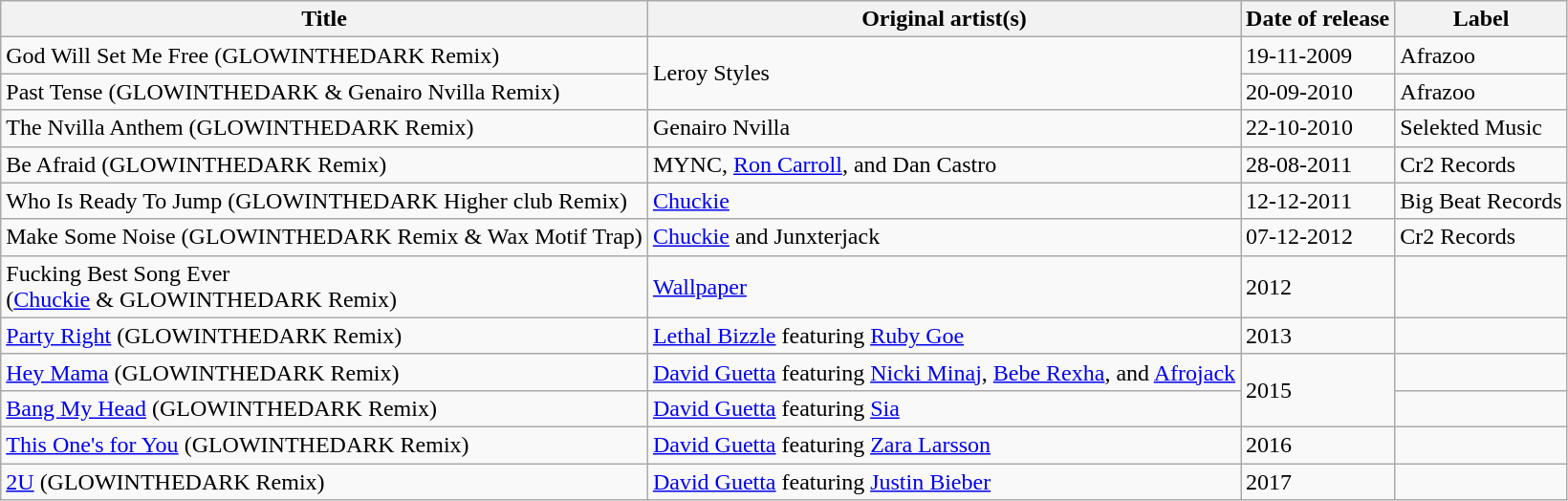<table class="wikitable">
<tr>
<th>Title</th>
<th>Original artist(s)</th>
<th>Date of release</th>
<th>Label</th>
</tr>
<tr>
<td>God Will Set Me Free (GLOWINTHEDARK Remix)</td>
<td rowspan="2">Leroy Styles</td>
<td>19-11-2009</td>
<td>Afrazoo</td>
</tr>
<tr>
<td>Past Tense (GLOWINTHEDARK & Genairo Nvilla Remix)</td>
<td>20-09-2010</td>
<td>Afrazoo</td>
</tr>
<tr>
<td>The Nvilla Anthem (GLOWINTHEDARK Remix)</td>
<td>Genairo Nvilla</td>
<td>22-10-2010</td>
<td>Selekted Music</td>
</tr>
<tr>
<td>Be Afraid (GLOWINTHEDARK Remix)</td>
<td>MYNC, <a href='#'>Ron Carroll</a>, and Dan Castro</td>
<td>28-08-2011</td>
<td>Cr2 Records</td>
</tr>
<tr>
<td>Who Is Ready To Jump (GLOWINTHEDARK Higher club Remix)</td>
<td><a href='#'>Chuckie</a></td>
<td>12-12-2011</td>
<td>Big Beat Records</td>
</tr>
<tr>
<td>Make Some Noise (GLOWINTHEDARK Remix & Wax Motif Trap)</td>
<td><a href='#'>Chuckie</a> and Junxterjack</td>
<td>07-12-2012</td>
<td>Cr2 Records</td>
</tr>
<tr>
<td>Fucking Best Song Ever <br> (<a href='#'>Chuckie</a> & GLOWINTHEDARK Remix)</td>
<td><a href='#'>Wallpaper</a></td>
<td>2012</td>
<td></td>
</tr>
<tr>
<td><a href='#'>Party Right</a> (GLOWINTHEDARK Remix)</td>
<td><a href='#'>Lethal Bizzle</a> featuring <a href='#'>Ruby Goe</a></td>
<td>2013</td>
<td></td>
</tr>
<tr>
<td><a href='#'>Hey Mama</a> (GLOWINTHEDARK Remix)</td>
<td><a href='#'>David Guetta</a> featuring <a href='#'>Nicki Minaj</a>, <a href='#'>Bebe Rexha</a>, and <a href='#'>Afrojack</a></td>
<td rowspan="2">2015</td>
<td></td>
</tr>
<tr>
<td><a href='#'>Bang My Head</a> (GLOWINTHEDARK Remix)</td>
<td><a href='#'>David Guetta</a> featuring <a href='#'>Sia</a></td>
<td></td>
</tr>
<tr>
<td><a href='#'>This One's for You</a> (GLOWINTHEDARK Remix)</td>
<td><a href='#'>David Guetta</a> featuring <a href='#'>Zara Larsson</a></td>
<td>2016</td>
<td></td>
</tr>
<tr>
<td><a href='#'>2U</a> (GLOWINTHEDARK Remix)</td>
<td><a href='#'>David Guetta</a> featuring <a href='#'>Justin Bieber</a></td>
<td>2017</td>
<td></td>
</tr>
</table>
